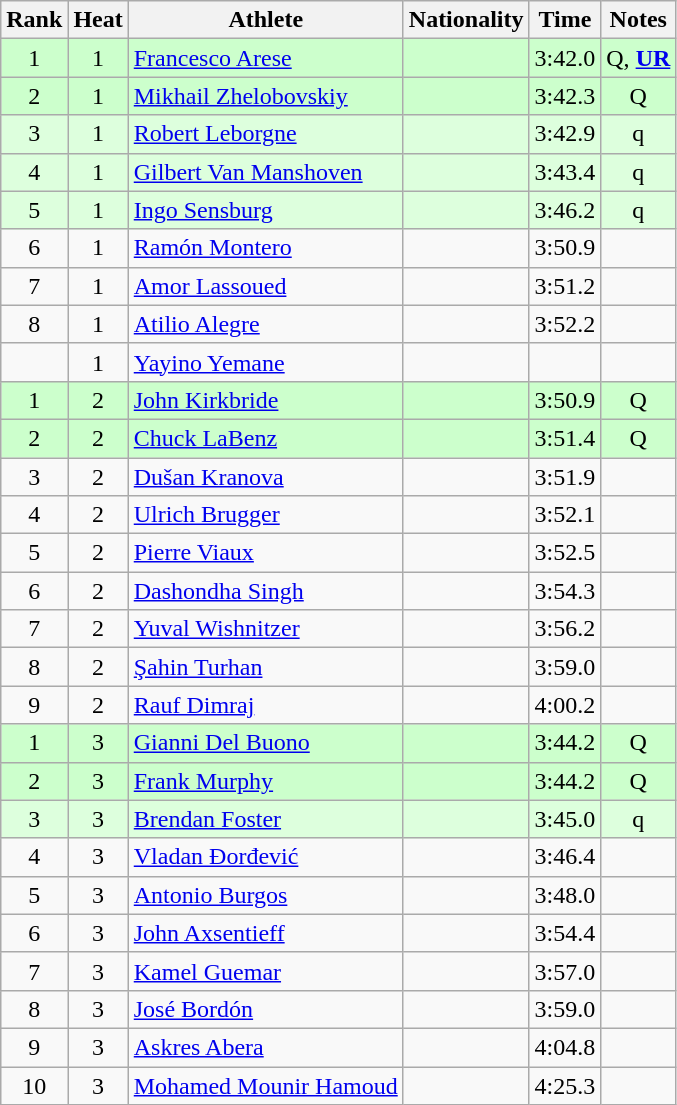<table class="wikitable sortable" style="text-align:center">
<tr>
<th>Rank</th>
<th>Heat</th>
<th>Athlete</th>
<th>Nationality</th>
<th>Time</th>
<th>Notes</th>
</tr>
<tr bgcolor=ccffcc>
<td>1</td>
<td>1</td>
<td align=left><a href='#'>Francesco Arese</a></td>
<td align=left></td>
<td>3:42.0</td>
<td>Q, <strong><a href='#'>UR</a></strong></td>
</tr>
<tr bgcolor=ccffcc>
<td>2</td>
<td>1</td>
<td align=left><a href='#'>Mikhail Zhelobovskiy</a></td>
<td align=left></td>
<td>3:42.3</td>
<td>Q</td>
</tr>
<tr bgcolor=ddffdd>
<td>3</td>
<td>1</td>
<td align=left><a href='#'>Robert Leborgne</a></td>
<td align=left></td>
<td>3:42.9</td>
<td>q</td>
</tr>
<tr bgcolor=ddffdd>
<td>4</td>
<td>1</td>
<td align=left><a href='#'>Gilbert Van Manshoven</a></td>
<td align=left></td>
<td>3:43.4</td>
<td>q</td>
</tr>
<tr bgcolor=ddffdd>
<td>5</td>
<td>1</td>
<td align=left><a href='#'>Ingo Sensburg</a></td>
<td align=left></td>
<td>3:46.2</td>
<td>q</td>
</tr>
<tr>
<td>6</td>
<td>1</td>
<td align=left><a href='#'>Ramón Montero</a></td>
<td align=left></td>
<td>3:50.9</td>
<td></td>
</tr>
<tr>
<td>7</td>
<td>1</td>
<td align=left><a href='#'>Amor Lassoued</a></td>
<td align=left></td>
<td>3:51.2</td>
<td></td>
</tr>
<tr>
<td>8</td>
<td>1</td>
<td align=left><a href='#'>Atilio Alegre</a></td>
<td align=left></td>
<td>3:52.2</td>
<td></td>
</tr>
<tr>
<td></td>
<td>1</td>
<td align=left><a href='#'>Yayino Yemane</a></td>
<td align=left></td>
<td></td>
<td></td>
</tr>
<tr bgcolor=ccffcc>
<td>1</td>
<td>2</td>
<td align=left><a href='#'>John Kirkbride</a></td>
<td align=left></td>
<td>3:50.9</td>
<td>Q</td>
</tr>
<tr bgcolor=ccffcc>
<td>2</td>
<td>2</td>
<td align=left><a href='#'>Chuck LaBenz</a></td>
<td align=left></td>
<td>3:51.4</td>
<td>Q</td>
</tr>
<tr>
<td>3</td>
<td>2</td>
<td align=left><a href='#'>Dušan Kranova</a></td>
<td align=left></td>
<td>3:51.9</td>
<td></td>
</tr>
<tr>
<td>4</td>
<td>2</td>
<td align=left><a href='#'>Ulrich Brugger</a></td>
<td align=left></td>
<td>3:52.1</td>
<td></td>
</tr>
<tr>
<td>5</td>
<td>2</td>
<td align=left><a href='#'>Pierre Viaux</a></td>
<td align=left></td>
<td>3:52.5</td>
<td></td>
</tr>
<tr>
<td>6</td>
<td>2</td>
<td align=left><a href='#'>Dashondha Singh</a></td>
<td align=left></td>
<td>3:54.3</td>
<td></td>
</tr>
<tr>
<td>7</td>
<td>2</td>
<td align=left><a href='#'>Yuval Wishnitzer</a></td>
<td align=left></td>
<td>3:56.2</td>
<td></td>
</tr>
<tr>
<td>8</td>
<td>2</td>
<td align=left><a href='#'>Şahin Turhan</a></td>
<td align=left></td>
<td>3:59.0</td>
<td></td>
</tr>
<tr>
<td>9</td>
<td>2</td>
<td align=left><a href='#'>Rauf Dimraj</a></td>
<td align=left></td>
<td>4:00.2</td>
<td></td>
</tr>
<tr bgcolor=ccffcc>
<td>1</td>
<td>3</td>
<td align=left><a href='#'>Gianni Del Buono</a></td>
<td align=left></td>
<td>3:44.2</td>
<td>Q</td>
</tr>
<tr bgcolor=ccffcc>
<td>2</td>
<td>3</td>
<td align=left><a href='#'>Frank Murphy</a></td>
<td align=left></td>
<td>3:44.2</td>
<td>Q</td>
</tr>
<tr bgcolor=ddffdd>
<td>3</td>
<td>3</td>
<td align=left><a href='#'>Brendan Foster</a></td>
<td align=left></td>
<td>3:45.0</td>
<td>q</td>
</tr>
<tr>
<td>4</td>
<td>3</td>
<td align=left><a href='#'>Vladan Đorđević</a></td>
<td align=left></td>
<td>3:46.4</td>
<td></td>
</tr>
<tr>
<td>5</td>
<td>3</td>
<td align=left><a href='#'>Antonio Burgos</a></td>
<td align=left></td>
<td>3:48.0</td>
<td></td>
</tr>
<tr>
<td>6</td>
<td>3</td>
<td align=left><a href='#'>John Axsentieff</a></td>
<td align=left></td>
<td>3:54.4</td>
<td></td>
</tr>
<tr>
<td>7</td>
<td>3</td>
<td align=left><a href='#'>Kamel Guemar</a></td>
<td align=left></td>
<td>3:57.0</td>
<td></td>
</tr>
<tr>
<td>8</td>
<td>3</td>
<td align=left><a href='#'>José Bordón</a></td>
<td align=left></td>
<td>3:59.0</td>
<td></td>
</tr>
<tr>
<td>9</td>
<td>3</td>
<td align=left><a href='#'>Askres Abera</a></td>
<td align=left></td>
<td>4:04.8</td>
<td></td>
</tr>
<tr>
<td>10</td>
<td>3</td>
<td align=left><a href='#'>Mohamed Mounir Hamoud</a></td>
<td align=left></td>
<td>4:25.3</td>
<td></td>
</tr>
</table>
